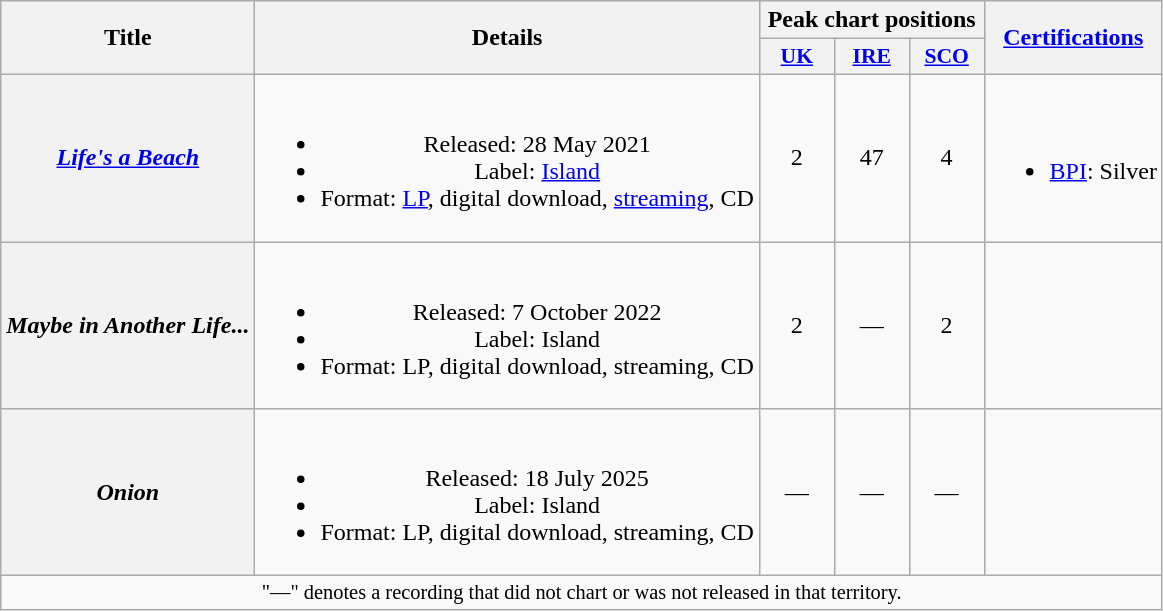<table class="wikitable plainrowheaders" style="text-align:center;">
<tr>
<th scope="col" rowspan="2">Title</th>
<th scope°"col" rowspan="2">Details</th>
<th scope="col" colspan="3">Peak chart positions</th>
<th scope="col" rowspan="2"><a href='#'>Certifications</a></th>
</tr>
<tr>
<th scope="col" style="width:3em; font-size:90%"><a href='#'>UK</a><br></th>
<th scope="col" style="width:3em; font-size:90%"><a href='#'>IRE</a><br></th>
<th scope="col" style="width:3em; font-size:90%"><a href='#'>SCO</a><br></th>
</tr>
<tr>
<th scope="row"><em><a href='#'>Life's a Beach</a></em></th>
<td><br><ul><li>Released: 28 May 2021</li><li>Label: <a href='#'>Island</a></li><li>Format: <a href='#'>LP</a>, digital download, <a href='#'>streaming</a>, CD</li></ul></td>
<td>2</td>
<td>47</td>
<td>4</td>
<td><br><ul><li><a href='#'>BPI</a>: Silver</li></ul></td>
</tr>
<tr>
<th scope="row"><em>Maybe in Another Life...</em></th>
<td><br><ul><li>Released: 7 October 2022</li><li>Label: Island</li><li>Format: LP, digital download, streaming, CD</li></ul></td>
<td>2</td>
<td>—</td>
<td>2</td>
<td></td>
</tr>
<tr>
<th scope="row"><em>Onion</em></th>
<td><br><ul><li>Released: 18 July 2025</li><li>Label: Island</li><li>Format: LP, digital download, streaming, CD</li></ul></td>
<td>—</td>
<td>—</td>
<td>—</td>
<td></td>
</tr>
<tr>
<td colspan="8" style="font-size:85%">"—" denotes a recording that did not chart or was not released in that territory.</td>
</tr>
</table>
